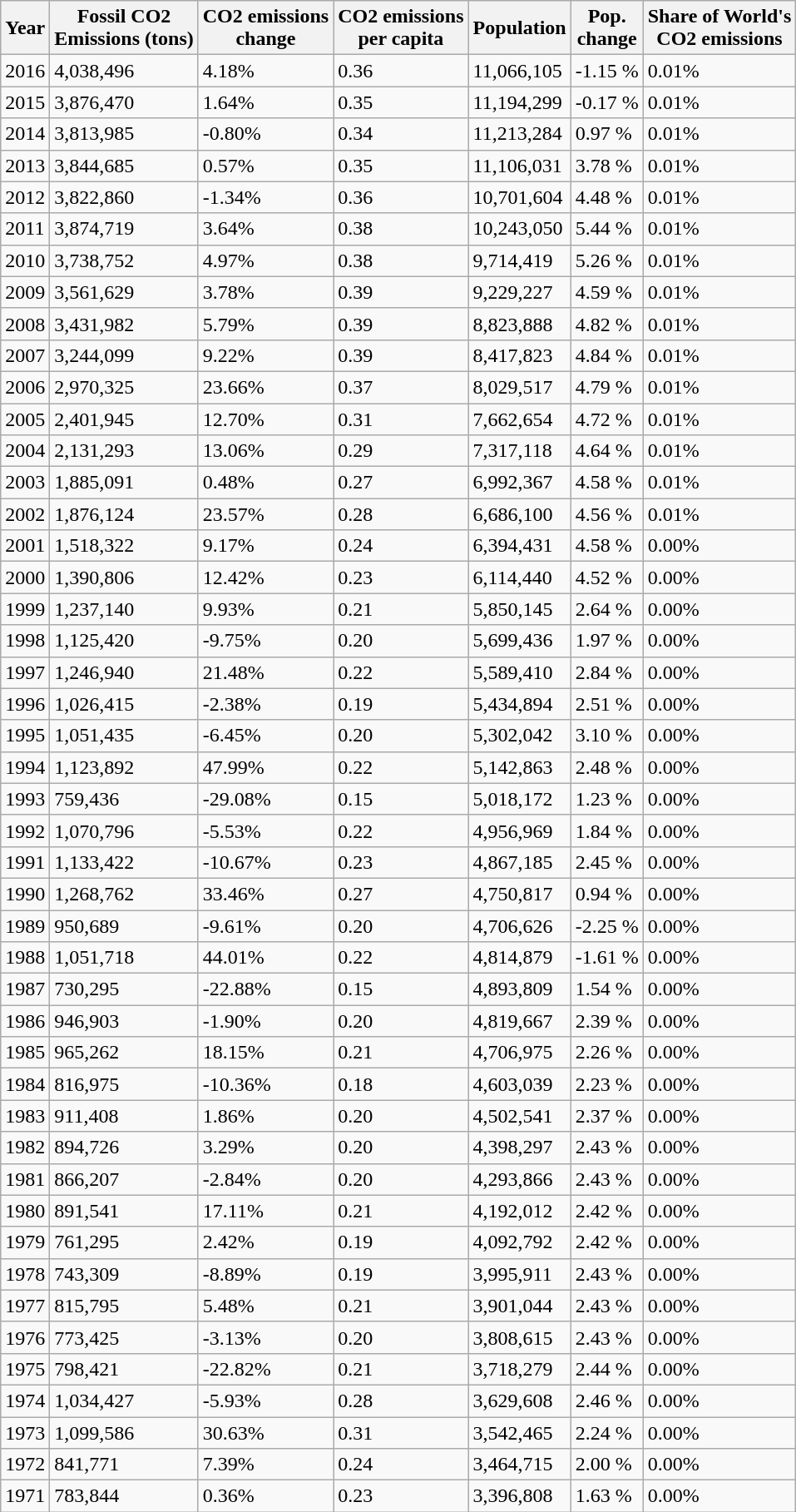<table class="wikitable">
<tr>
<th>Year</th>
<th>Fossil CO2<br>Emissions (tons)</th>
<th>CO2 emissions<br>change</th>
<th>CO2 emissions<br>per capita</th>
<th>Population</th>
<th>Pop.<br>change</th>
<th>Share of World's<br>CO2 emissions</th>
</tr>
<tr>
<td>2016</td>
<td>4,038,496</td>
<td>4.18%</td>
<td>0.36</td>
<td>11,066,105</td>
<td>-1.15 %</td>
<td>0.01%</td>
</tr>
<tr>
<td>2015</td>
<td>3,876,470</td>
<td>1.64%</td>
<td>0.35</td>
<td>11,194,299</td>
<td>-0.17 %</td>
<td>0.01%</td>
</tr>
<tr>
<td>2014</td>
<td>3,813,985</td>
<td>-0.80%</td>
<td>0.34</td>
<td>11,213,284</td>
<td>0.97 %</td>
<td>0.01%</td>
</tr>
<tr>
<td>2013</td>
<td>3,844,685</td>
<td>0.57%</td>
<td>0.35</td>
<td>11,106,031</td>
<td>3.78 %</td>
<td>0.01%</td>
</tr>
<tr>
<td>2012</td>
<td>3,822,860</td>
<td>-1.34%</td>
<td>0.36</td>
<td>10,701,604</td>
<td>4.48 %</td>
<td>0.01%</td>
</tr>
<tr>
<td>2011</td>
<td>3,874,719</td>
<td>3.64%</td>
<td>0.38</td>
<td>10,243,050</td>
<td>5.44 %</td>
<td>0.01%</td>
</tr>
<tr>
<td>2010</td>
<td>3,738,752</td>
<td>4.97%</td>
<td>0.38</td>
<td>9,714,419</td>
<td>5.26 %</td>
<td>0.01%</td>
</tr>
<tr>
<td>2009</td>
<td>3,561,629</td>
<td>3.78%</td>
<td>0.39</td>
<td>9,229,227</td>
<td>4.59 %</td>
<td>0.01%</td>
</tr>
<tr>
<td>2008</td>
<td>3,431,982</td>
<td>5.79%</td>
<td>0.39</td>
<td>8,823,888</td>
<td>4.82 %</td>
<td>0.01%</td>
</tr>
<tr>
<td>2007</td>
<td>3,244,099</td>
<td>9.22%</td>
<td>0.39</td>
<td>8,417,823</td>
<td>4.84 %</td>
<td>0.01%</td>
</tr>
<tr>
<td>2006</td>
<td>2,970,325</td>
<td>23.66%</td>
<td>0.37</td>
<td>8,029,517</td>
<td>4.79 %</td>
<td>0.01%</td>
</tr>
<tr>
<td>2005</td>
<td>2,401,945</td>
<td>12.70%</td>
<td>0.31</td>
<td>7,662,654</td>
<td>4.72 %</td>
<td>0.01%</td>
</tr>
<tr>
<td>2004</td>
<td>2,131,293</td>
<td>13.06%</td>
<td>0.29</td>
<td>7,317,118</td>
<td>4.64 %</td>
<td>0.01%</td>
</tr>
<tr>
<td>2003</td>
<td>1,885,091</td>
<td>0.48%</td>
<td>0.27</td>
<td>6,992,367</td>
<td>4.58 %</td>
<td>0.01%</td>
</tr>
<tr>
<td>2002</td>
<td>1,876,124</td>
<td>23.57%</td>
<td>0.28</td>
<td>6,686,100</td>
<td>4.56 %</td>
<td>0.01%</td>
</tr>
<tr>
<td>2001</td>
<td>1,518,322</td>
<td>9.17%</td>
<td>0.24</td>
<td>6,394,431</td>
<td>4.58 %</td>
<td>0.00%</td>
</tr>
<tr>
<td>2000</td>
<td>1,390,806</td>
<td>12.42%</td>
<td>0.23</td>
<td>6,114,440</td>
<td>4.52 %</td>
<td>0.00%</td>
</tr>
<tr>
<td>1999</td>
<td>1,237,140</td>
<td>9.93%</td>
<td>0.21</td>
<td>5,850,145</td>
<td>2.64 %</td>
<td>0.00%</td>
</tr>
<tr>
<td>1998</td>
<td>1,125,420</td>
<td>-9.75%</td>
<td>0.20</td>
<td>5,699,436</td>
<td>1.97 %</td>
<td>0.00%</td>
</tr>
<tr>
<td>1997</td>
<td>1,246,940</td>
<td>21.48%</td>
<td>0.22</td>
<td>5,589,410</td>
<td>2.84 %</td>
<td>0.00%</td>
</tr>
<tr>
<td>1996</td>
<td>1,026,415</td>
<td>-2.38%</td>
<td>0.19</td>
<td>5,434,894</td>
<td>2.51 %</td>
<td>0.00%</td>
</tr>
<tr>
<td>1995</td>
<td>1,051,435</td>
<td>-6.45%</td>
<td>0.20</td>
<td>5,302,042</td>
<td>3.10 %</td>
<td>0.00%</td>
</tr>
<tr>
<td>1994</td>
<td>1,123,892</td>
<td>47.99%</td>
<td>0.22</td>
<td>5,142,863</td>
<td>2.48 %</td>
<td>0.00%</td>
</tr>
<tr>
<td>1993</td>
<td>759,436</td>
<td>-29.08%</td>
<td>0.15</td>
<td>5,018,172</td>
<td>1.23 %</td>
<td>0.00%</td>
</tr>
<tr>
<td>1992</td>
<td>1,070,796</td>
<td>-5.53%</td>
<td>0.22</td>
<td>4,956,969</td>
<td>1.84 %</td>
<td>0.00%</td>
</tr>
<tr>
<td>1991</td>
<td>1,133,422</td>
<td>-10.67%</td>
<td>0.23</td>
<td>4,867,185</td>
<td>2.45 %</td>
<td>0.00%</td>
</tr>
<tr>
<td>1990</td>
<td>1,268,762</td>
<td>33.46%</td>
<td>0.27</td>
<td>4,750,817</td>
<td>0.94 %</td>
<td>0.00%</td>
</tr>
<tr>
<td>1989</td>
<td>950,689</td>
<td>-9.61%</td>
<td>0.20</td>
<td>4,706,626</td>
<td>-2.25 %</td>
<td>0.00%</td>
</tr>
<tr>
<td>1988</td>
<td>1,051,718</td>
<td>44.01%</td>
<td>0.22</td>
<td>4,814,879</td>
<td>-1.61 %</td>
<td>0.00%</td>
</tr>
<tr>
<td>1987</td>
<td>730,295</td>
<td>-22.88%</td>
<td>0.15</td>
<td>4,893,809</td>
<td>1.54 %</td>
<td>0.00%</td>
</tr>
<tr>
<td>1986</td>
<td>946,903</td>
<td>-1.90%</td>
<td>0.20</td>
<td>4,819,667</td>
<td>2.39 %</td>
<td>0.00%</td>
</tr>
<tr>
<td>1985</td>
<td>965,262</td>
<td>18.15%</td>
<td>0.21</td>
<td>4,706,975</td>
<td>2.26 %</td>
<td>0.00%</td>
</tr>
<tr>
<td>1984</td>
<td>816,975</td>
<td>-10.36%</td>
<td>0.18</td>
<td>4,603,039</td>
<td>2.23 %</td>
<td>0.00%</td>
</tr>
<tr>
<td>1983</td>
<td>911,408</td>
<td>1.86%</td>
<td>0.20</td>
<td>4,502,541</td>
<td>2.37 %</td>
<td>0.00%</td>
</tr>
<tr>
<td>1982</td>
<td>894,726</td>
<td>3.29%</td>
<td>0.20</td>
<td>4,398,297</td>
<td>2.43 %</td>
<td>0.00%</td>
</tr>
<tr>
<td>1981</td>
<td>866,207</td>
<td>-2.84%</td>
<td>0.20</td>
<td>4,293,866</td>
<td>2.43 %</td>
<td>0.00%</td>
</tr>
<tr>
<td>1980</td>
<td>891,541</td>
<td>17.11%</td>
<td>0.21</td>
<td>4,192,012</td>
<td>2.42 %</td>
<td>0.00%</td>
</tr>
<tr>
<td>1979</td>
<td>761,295</td>
<td>2.42%</td>
<td>0.19</td>
<td>4,092,792</td>
<td>2.42 %</td>
<td>0.00%</td>
</tr>
<tr>
<td>1978</td>
<td>743,309</td>
<td>-8.89%</td>
<td>0.19</td>
<td>3,995,911</td>
<td>2.43 %</td>
<td>0.00%</td>
</tr>
<tr>
<td>1977</td>
<td>815,795</td>
<td>5.48%</td>
<td>0.21</td>
<td>3,901,044</td>
<td>2.43 %</td>
<td>0.00%</td>
</tr>
<tr>
<td>1976</td>
<td>773,425</td>
<td>-3.13%</td>
<td>0.20</td>
<td>3,808,615</td>
<td>2.43 %</td>
<td>0.00%</td>
</tr>
<tr>
<td>1975</td>
<td>798,421</td>
<td>-22.82%</td>
<td>0.21</td>
<td>3,718,279</td>
<td>2.44 %</td>
<td>0.00%</td>
</tr>
<tr>
<td>1974</td>
<td>1,034,427</td>
<td>-5.93%</td>
<td>0.28</td>
<td>3,629,608</td>
<td>2.46 %</td>
<td>0.00%</td>
</tr>
<tr>
<td>1973</td>
<td>1,099,586</td>
<td>30.63%</td>
<td>0.31</td>
<td>3,542,465</td>
<td>2.24 %</td>
<td>0.00%</td>
</tr>
<tr>
<td>1972</td>
<td>841,771</td>
<td>7.39%</td>
<td>0.24</td>
<td>3,464,715</td>
<td>2.00 %</td>
<td>0.00%</td>
</tr>
<tr>
<td>1971</td>
<td>783,844</td>
<td>0.36%</td>
<td>0.23</td>
<td>3,396,808</td>
<td>1.63 %</td>
<td>0.00%</td>
</tr>
</table>
